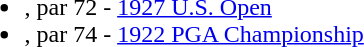<table>
<tr>
<td><br><ul><li>, par 72 - <a href='#'>1927 U.S. Open</a></li><li>, par 74 - <a href='#'>1922 PGA Championship</a></li></ul></td>
</tr>
</table>
